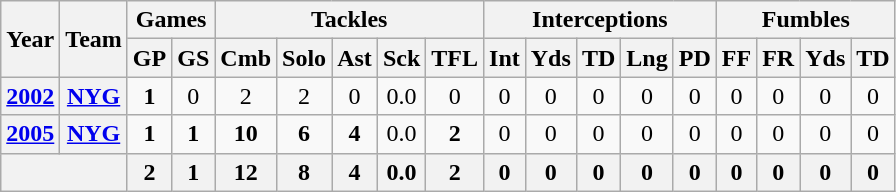<table class="wikitable" style="text-align:center">
<tr>
<th rowspan="2">Year</th>
<th rowspan="2">Team</th>
<th colspan="2">Games</th>
<th colspan="5">Tackles</th>
<th colspan="5">Interceptions</th>
<th colspan="4">Fumbles</th>
</tr>
<tr>
<th>GP</th>
<th>GS</th>
<th>Cmb</th>
<th>Solo</th>
<th>Ast</th>
<th>Sck</th>
<th>TFL</th>
<th>Int</th>
<th>Yds</th>
<th>TD</th>
<th>Lng</th>
<th>PD</th>
<th>FF</th>
<th>FR</th>
<th>Yds</th>
<th>TD</th>
</tr>
<tr>
<th><a href='#'>2002</a></th>
<th><a href='#'>NYG</a></th>
<td><strong>1</strong></td>
<td>0</td>
<td>2</td>
<td>2</td>
<td>0</td>
<td>0.0</td>
<td>0</td>
<td>0</td>
<td>0</td>
<td>0</td>
<td>0</td>
<td>0</td>
<td>0</td>
<td>0</td>
<td>0</td>
<td>0</td>
</tr>
<tr>
<th><a href='#'>2005</a></th>
<th><a href='#'>NYG</a></th>
<td><strong>1</strong></td>
<td><strong>1</strong></td>
<td><strong>10</strong></td>
<td><strong>6</strong></td>
<td><strong>4</strong></td>
<td>0.0</td>
<td><strong>2</strong></td>
<td>0</td>
<td>0</td>
<td>0</td>
<td>0</td>
<td>0</td>
<td>0</td>
<td>0</td>
<td>0</td>
<td>0</td>
</tr>
<tr>
<th colspan="2"></th>
<th>2</th>
<th>1</th>
<th>12</th>
<th>8</th>
<th>4</th>
<th>0.0</th>
<th>2</th>
<th>0</th>
<th>0</th>
<th>0</th>
<th>0</th>
<th>0</th>
<th>0</th>
<th>0</th>
<th>0</th>
<th>0</th>
</tr>
</table>
